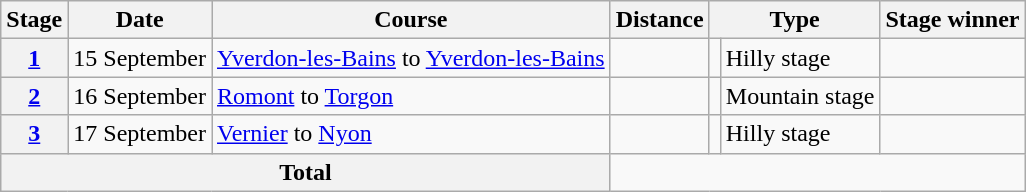<table class="wikitable">
<tr>
<th scope="col">Stage</th>
<th scope="col">Date</th>
<th scope="col">Course</th>
<th scope="col">Distance</th>
<th colspan="2" scope="col">Type</th>
<th scope="col">Stage winner</th>
</tr>
<tr>
<th scope="row" style="text-align:center;"><a href='#'>1</a></th>
<td style="text-align:center;">15 September</td>
<td><a href='#'>Yverdon-les-Bains</a> to <a href='#'>Yverdon-les-Bains</a></td>
<td style="text-align:center;"></td>
<td></td>
<td>Hilly stage</td>
<td></td>
</tr>
<tr>
<th scope="row" style="text-align:center;"><a href='#'>2</a></th>
<td style="text-align:center;">16 September</td>
<td><a href='#'>Romont</a> to <a href='#'>Torgon</a></td>
<td style="text-align:center;"></td>
<td></td>
<td>Mountain stage</td>
<td></td>
</tr>
<tr>
<th scope="row" style="text-align:center;"><a href='#'>3</a></th>
<td style="text-align:center;">17 September</td>
<td><a href='#'>Vernier</a> to <a href='#'>Nyon</a></td>
<td style="text-align:center;"></td>
<td></td>
<td>Hilly stage</td>
<td></td>
</tr>
<tr>
<th colspan="3">Total</th>
<td colspan="4" style="text-align:center;"></td>
</tr>
</table>
